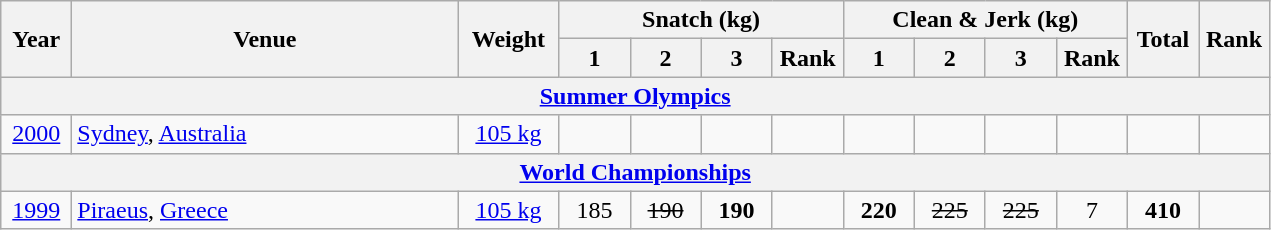<table class = "wikitable" style="text-align:center;">
<tr>
<th rowspan=2 width=40>Year</th>
<th rowspan=2 width=250>Venue</th>
<th rowspan=2 width=60>Weight</th>
<th colspan=4>Snatch (kg)</th>
<th colspan=4>Clean & Jerk (kg)</th>
<th rowspan=2 width=40>Total</th>
<th rowspan=2 width=40>Rank</th>
</tr>
<tr>
<th width=40>1</th>
<th width=40>2</th>
<th width=40>3</th>
<th width=40>Rank</th>
<th width=40>1</th>
<th width=40>2</th>
<th width=40>3</th>
<th width=40>Rank</th>
</tr>
<tr>
<th colspan=13><a href='#'>Summer Olympics</a></th>
</tr>
<tr>
<td><a href='#'>2000</a></td>
<td align=left> <a href='#'>Sydney</a>, <a href='#'>Australia</a></td>
<td><a href='#'>105 kg</a></td>
<td></td>
<td></td>
<td></td>
<td></td>
<td></td>
<td></td>
<td></td>
<td></td>
<td></td>
<td></td>
</tr>
<tr>
<th colspan=13><a href='#'>World Championships</a></th>
</tr>
<tr>
<td><a href='#'>1999</a></td>
<td align=left> <a href='#'>Piraeus</a>, <a href='#'>Greece</a></td>
<td><a href='#'>105 kg</a></td>
<td>185</td>
<td><s>190</s></td>
<td><strong>190</strong></td>
<td></td>
<td><strong>220</strong></td>
<td><s>225</s></td>
<td><s>225</s></td>
<td>7</td>
<td><strong>410</strong></td>
<td></td>
</tr>
</table>
